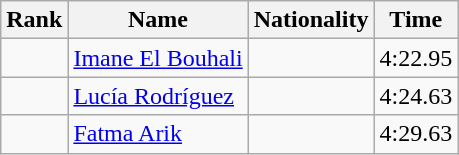<table class="wikitable sortable">
<tr>
<th>Rank</th>
<th>Name</th>
<th>Nationality</th>
<th>Time</th>
</tr>
<tr>
<td></td>
<td align=left><a href='#'>Imane El Bouhali</a></td>
<td align=left></td>
<td>4:22.95</td>
</tr>
<tr>
<td></td>
<td align=left><a href='#'>Lucía Rodríguez</a></td>
<td align=left></td>
<td>4:24.63</td>
</tr>
<tr>
<td></td>
<td align=left><a href='#'>Fatma Arik</a></td>
<td align=left></td>
<td>4:29.63</td>
</tr>
</table>
